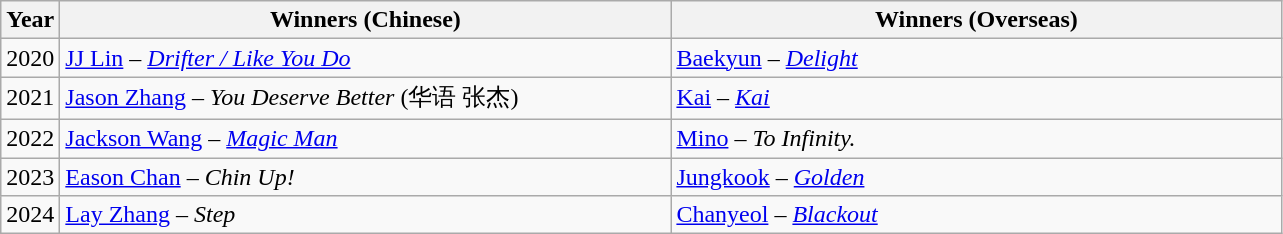<table class="wikitable">
<tr>
<th>Year</th>
<th style="width:25em;">Winners (Chinese)</th>
<th style="width:25em;">Winners (Overseas)</th>
</tr>
<tr>
<td>2020</td>
<td><a href='#'>JJ Lin</a> – <em><a href='#'>Drifter / Like You Do</a></em></td>
<td><a href='#'>Baekyun</a> – <em><a href='#'>Delight</a></em></td>
</tr>
<tr>
<td>2021</td>
<td><a href='#'>Jason Zhang</a> – <em>You Deserve Better</em> (华语 张杰)</td>
<td><a href='#'>Kai</a> – <em><a href='#'>Kai</a></em></td>
</tr>
<tr>
<td>2022</td>
<td><a href='#'>Jackson Wang</a> – <em><a href='#'>Magic Man</a></em></td>
<td><a href='#'>Mino</a> – <em>To Infinity.</em></td>
</tr>
<tr>
<td>2023</td>
<td><a href='#'>Eason Chan</a> – <em>Chin Up!</em></td>
<td><a href='#'>Jungkook</a> – <a href='#'><em>Golden</em></a></td>
</tr>
<tr>
<td>2024</td>
<td><a href='#'>Lay Zhang</a> – <em>Step</em></td>
<td><a href='#'>Chanyeol</a> – <em><a href='#'>Blackout</a></em></td>
</tr>
</table>
